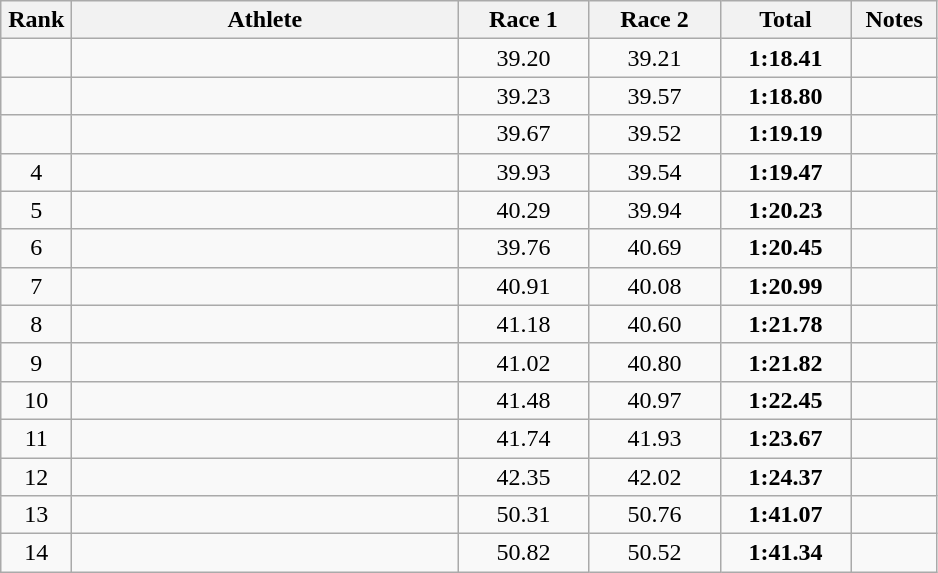<table class=wikitable style="text-align:center">
<tr>
<th width=40>Rank</th>
<th width=250>Athlete</th>
<th width=80>Race 1</th>
<th width=80>Race 2</th>
<th width=80>Total</th>
<th width=50>Notes</th>
</tr>
<tr>
<td></td>
<td align=left></td>
<td>39.20 </td>
<td>39.21</td>
<td><strong>1:18.41</strong></td>
<td></td>
</tr>
<tr>
<td></td>
<td align=left></td>
<td>39.23</td>
<td>39.57</td>
<td><strong>1:18.80</strong></td>
<td></td>
</tr>
<tr>
<td></td>
<td align=left></td>
<td>39.67</td>
<td>39.52</td>
<td><strong>1:19.19</strong></td>
<td></td>
</tr>
<tr>
<td>4</td>
<td align=left></td>
<td>39.93</td>
<td>39.54</td>
<td><strong>1:19.47</strong></td>
<td></td>
</tr>
<tr>
<td>5</td>
<td align=left></td>
<td>40.29</td>
<td>39.94</td>
<td><strong>1:20.23</strong></td>
<td></td>
</tr>
<tr>
<td>6</td>
<td align=left></td>
<td>39.76</td>
<td>40.69</td>
<td><strong>1:20.45</strong></td>
<td></td>
</tr>
<tr>
<td>7</td>
<td align=left></td>
<td>40.91</td>
<td>40.08</td>
<td><strong>1:20.99</strong></td>
<td></td>
</tr>
<tr>
<td>8</td>
<td align=left></td>
<td>41.18</td>
<td>40.60</td>
<td><strong>1:21.78</strong></td>
<td></td>
</tr>
<tr>
<td>9</td>
<td align=left></td>
<td>41.02</td>
<td>40.80</td>
<td><strong>1:21.82</strong></td>
<td></td>
</tr>
<tr>
<td>10</td>
<td align=left></td>
<td>41.48</td>
<td>40.97</td>
<td><strong>1:22.45</strong></td>
<td></td>
</tr>
<tr>
<td>11</td>
<td align=left></td>
<td>41.74</td>
<td>41.93</td>
<td><strong>1:23.67</strong></td>
<td></td>
</tr>
<tr>
<td>12</td>
<td align=left></td>
<td>42.35</td>
<td>42.02</td>
<td><strong>1:24.37</strong></td>
<td></td>
</tr>
<tr>
<td>13</td>
<td align=left></td>
<td>50.31</td>
<td>50.76</td>
<td><strong>1:41.07</strong></td>
<td></td>
</tr>
<tr>
<td>14</td>
<td align=left></td>
<td>50.82</td>
<td>50.52</td>
<td><strong>1:41.34</strong></td>
<td></td>
</tr>
</table>
